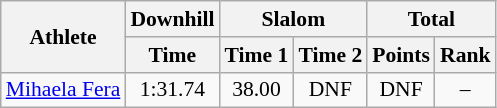<table class="wikitable" style="font-size:90%">
<tr>
<th rowspan="2">Athlete</th>
<th>Downhill</th>
<th colspan="2">Slalom</th>
<th colspan="2">Total</th>
</tr>
<tr>
<th>Time</th>
<th>Time 1</th>
<th>Time 2</th>
<th>Points</th>
<th>Rank</th>
</tr>
<tr>
<td><a href='#'>Mihaela Fera</a></td>
<td align="center">1:31.74</td>
<td align="center">38.00</td>
<td align="center">DNF</td>
<td align="center">DNF</td>
<td align="center">–</td>
</tr>
</table>
